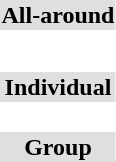<table>
<tr bgcolor="DFDFDF">
<td colspan="4" align="center"><strong>All-around</strong></td>
</tr>
<tr>
<th scope=row style="text-align:left"></th>
<td></td>
<td></td>
<td></td>
</tr>
<tr>
<th scope=row style="text-align:left"></th>
<td valign="top"><br></td>
<td valign="top"><br></td>
<td valign="top"><br></td>
</tr>
<tr bgcolor="DFDFDF">
<td colspan="4" align="center"><strong>Individual</strong></td>
</tr>
<tr>
<th scope=row style="text-align:left"></th>
<td></td>
<td></td>
<td></td>
</tr>
<tr>
<th scope=row style="text-align:left"></th>
<td></td>
<td></td>
<td></td>
</tr>
<tr>
<th scope=row style="text-align:left"></th>
<td></td>
<td></td>
<td></td>
</tr>
<tr>
<th scope=row style="text-align:left"></th>
<td></td>
<td></td>
<td></td>
</tr>
<tr>
</tr>
<tr bgcolor="DFDFDF">
<td colspan="4" align="center"><strong>Group</strong></td>
</tr>
<tr>
<th scope=row style="text-align:left"></th>
<td valign="top"><br></td>
<td valign="top"><br></td>
<td valign="top"><br></td>
</tr>
<tr>
<th scope=row style="text-align:left"></th>
<td valign="top"><br></td>
<td valign="top"><br></td>
<td valign="top"><br></td>
</tr>
<tr>
</tr>
</table>
